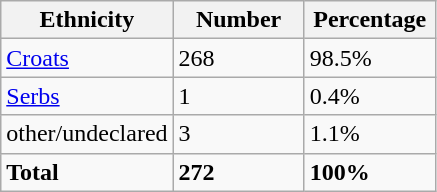<table class="wikitable">
<tr>
<th width="100px">Ethnicity</th>
<th width="80px">Number</th>
<th width="80px">Percentage</th>
</tr>
<tr>
<td><a href='#'>Croats</a></td>
<td>268</td>
<td>98.5%</td>
</tr>
<tr>
<td><a href='#'>Serbs</a></td>
<td>1</td>
<td>0.4%</td>
</tr>
<tr>
<td>other/undeclared</td>
<td>3</td>
<td>1.1%</td>
</tr>
<tr>
<td><strong>Total</strong></td>
<td><strong>272</strong></td>
<td><strong>100%</strong></td>
</tr>
</table>
